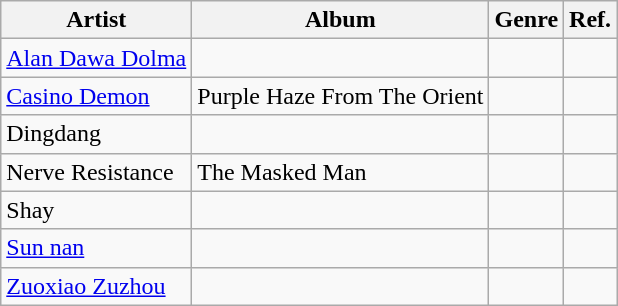<table class="wikitable">
<tr>
<th>Artist</th>
<th>Album</th>
<th>Genre</th>
<th>Ref.</th>
</tr>
<tr>
<td><a href='#'>Alan Dawa Dolma</a></td>
<td></td>
<td></td>
<td></td>
</tr>
<tr>
<td><a href='#'>Casino Demon</a></td>
<td>Purple Haze From The Orient</td>
<td></td>
<td></td>
</tr>
<tr>
<td>Dingdang</td>
<td></td>
<td></td>
<td></td>
</tr>
<tr>
<td>Nerve Resistance</td>
<td>The Masked Man</td>
<td></td>
<td></td>
</tr>
<tr>
<td>Shay</td>
<td></td>
<td></td>
<td></td>
</tr>
<tr>
<td><a href='#'>Sun nan</a></td>
<td></td>
<td></td>
<td></td>
</tr>
<tr>
<td><a href='#'>Zuoxiao Zuzhou</a></td>
<td></td>
<td></td>
<td></td>
</tr>
</table>
